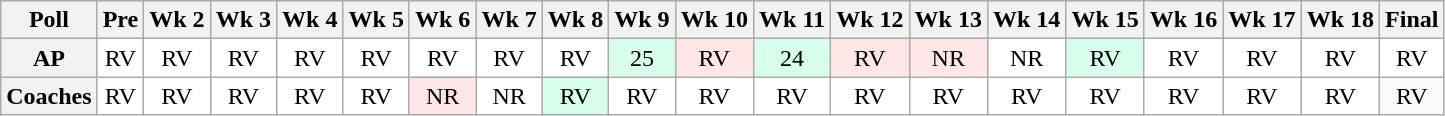<table class="wikitable" style="white-space:nowrap;">
<tr>
<th>Poll</th>
<th>Pre</th>
<th>Wk 2</th>
<th>Wk 3</th>
<th>Wk 4</th>
<th>Wk 5</th>
<th>Wk 6</th>
<th>Wk 7</th>
<th>Wk 8</th>
<th>Wk 9</th>
<th>Wk 10</th>
<th>Wk 11</th>
<th>Wk 12</th>
<th>Wk 13</th>
<th>Wk 14</th>
<th>Wk 15</th>
<th>Wk 16</th>
<th>Wk 17</th>
<th>Wk 18</th>
<th>Final</th>
</tr>
<tr style="text-align:center;">
<th>AP</th>
<td style="background:#FFF;">RV</td>
<td style="background:#FFF;">RV</td>
<td style="background:#FFF;">RV</td>
<td style="background:#FFF;">RV</td>
<td style="background:#FFF;">RV</td>
<td style="background:#FFF;">RV</td>
<td style="background:#FFF;">RV</td>
<td style="background:#FFF;">RV</td>
<td style="background:#D8FFEB;">25</td>
<td style="background:#FFE6E6;">RV</td>
<td style="background:#D8FFEB;">24</td>
<td style="background:#FFE6E6;">RV</td>
<td style="background:#FFE6E6;">NR</td>
<td style="background:#FFF;">NR</td>
<td style="background:#D8FFEB;">RV</td>
<td style="background:#FFF;">RV</td>
<td style="background:#FFF;">RV</td>
<td style="background:#FFF;">RV</td>
<td style="background:#FFF;">RV</td>
</tr>
<tr style="text-align:center;">
<th>Coaches</th>
<td style="background:#FFF;">RV</td>
<td style="background:#FFF;">RV</td>
<td style="background:#FFF;">RV</td>
<td style="background:#FFF;">RV</td>
<td style="background:#FFF;">RV</td>
<td style="background:#FFE6E6;">NR</td>
<td style="background:#FFF;">NR</td>
<td style="background:#D8FFEB;">RV</td>
<td style="background:#FFF;">RV</td>
<td style="background:#FFF;">RV</td>
<td style="background:#FFF;">RV</td>
<td style="background:#FFF;">RV</td>
<td style="background:#FFF;">RV</td>
<td style="background:#FFF;">RV</td>
<td style="background:#FFF;">RV</td>
<td style="background:#FFF;">RV</td>
<td style="background:#FFF;">RV</td>
<td style="background:#FFF;">RV</td>
<td>RV</td>
</tr>
</table>
